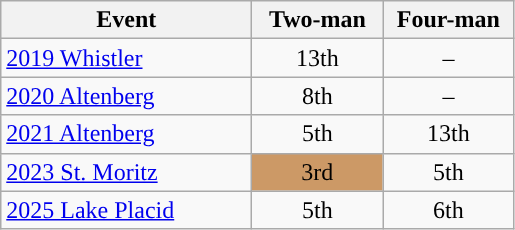<table class="wikitable" style="text-align:center">
<tr>
<th style="width:160px">Event</th>
<th style="width:80px">Two-man</th>
<th style="width:80px">Four-man</th>
</tr>
<tr>
<td style="text-align:left"> <a href='#'>2019 Whistler</a></td>
<td>13th</td>
<td>–</td>
</tr>
<tr>
<td style="text-align:left"> <a href='#'>2020 Altenberg</a></td>
<td>8th</td>
<td>–</td>
</tr>
<tr>
<td style="text-align:left"> <a href='#'>2021 Altenberg</a></td>
<td>5th</td>
<td>13th</td>
</tr>
<tr>
<td style="text-align:left"> <a href='#'>2023 St. Moritz</a></td>
<td style="background:#CC9966">3rd</td>
<td>5th</td>
</tr>
<tr>
<td style="text-align:left"> <a href='#'>2025 Lake Placid</a></td>
<td>5th</td>
<td>6th</td>
</tr>
</table>
